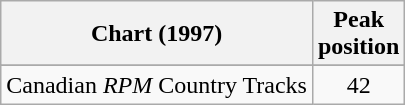<table class="wikitable sortable">
<tr>
<th align="left">Chart (1997)</th>
<th align="center">Peak<br>position</th>
</tr>
<tr>
</tr>
<tr>
<td align="left">Canadian <em>RPM</em> Country Tracks</td>
<td align="center">42</td>
</tr>
</table>
